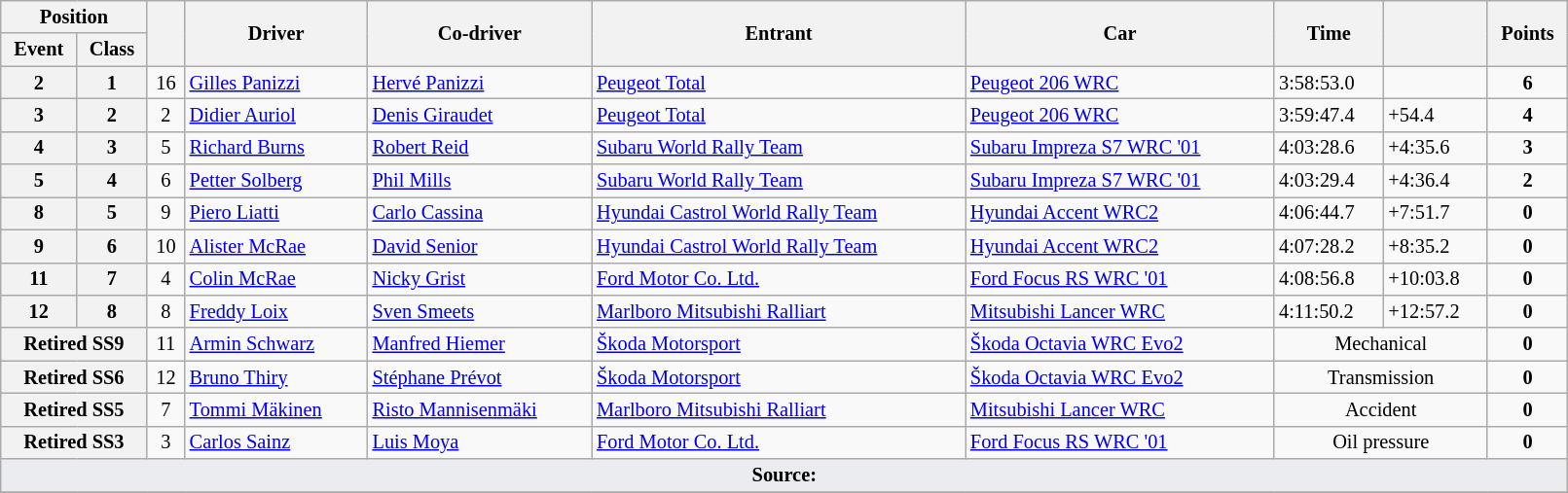<table class="wikitable" width=85% style="font-size: 85%;">
<tr>
<th colspan="2">Position</th>
<th rowspan="2"></th>
<th rowspan="2">Driver</th>
<th rowspan="2">Co-driver</th>
<th rowspan="2">Entrant</th>
<th rowspan="2">Car</th>
<th rowspan="2">Time</th>
<th rowspan="2"></th>
<th rowspan="2">Points</th>
</tr>
<tr>
<th>Event</th>
<th>Class</th>
</tr>
<tr>
<th>2</th>
<th>1</th>
<td align="center">16</td>
<td> <a href='#'>Gilles Panizzi</a></td>
<td> <a href='#'>Hervé Panizzi</a></td>
<td> <a href='#'>Peugeot Total</a></td>
<td><a href='#'>Peugeot 206 WRC</a></td>
<td>3:58:53.0</td>
<td></td>
<td align="center"><strong>6</strong></td>
</tr>
<tr>
<th>3</th>
<th>2</th>
<td align="center">2</td>
<td> <a href='#'>Didier Auriol</a></td>
<td> <a href='#'>Denis Giraudet</a></td>
<td> <a href='#'>Peugeot Total</a></td>
<td><a href='#'>Peugeot 206 WRC</a></td>
<td>3:59:47.4</td>
<td>+54.4</td>
<td align="center"><strong>4</strong></td>
</tr>
<tr>
<th>4</th>
<th>3</th>
<td align="center">5</td>
<td> <a href='#'>Richard Burns</a></td>
<td> <a href='#'>Robert Reid</a></td>
<td> <a href='#'>Subaru World Rally Team</a></td>
<td><a href='#'>Subaru Impreza S7 WRC '01</a></td>
<td>4:03:28.6</td>
<td>+4:35.6</td>
<td align="center"><strong>3</strong></td>
</tr>
<tr>
<th>5</th>
<th>4</th>
<td align="center">6</td>
<td> <a href='#'>Petter Solberg</a></td>
<td> <a href='#'>Phil Mills</a></td>
<td> <a href='#'>Subaru World Rally Team</a></td>
<td><a href='#'>Subaru Impreza S7 WRC '01</a></td>
<td>4:03:29.4</td>
<td>+4:36.4</td>
<td align="center"><strong>2</strong></td>
</tr>
<tr>
<th>8</th>
<th>5</th>
<td align="center">9</td>
<td> <a href='#'>Piero Liatti</a></td>
<td> <a href='#'>Carlo Cassina</a></td>
<td> <a href='#'>Hyundai Castrol World Rally Team</a></td>
<td><a href='#'>Hyundai Accent WRC2</a></td>
<td>4:06:44.7</td>
<td>+7:51.7</td>
<td align="center"><strong>0</strong></td>
</tr>
<tr>
<th>9</th>
<th>6</th>
<td align="center">10</td>
<td> <a href='#'>Alister McRae</a></td>
<td> <a href='#'>David Senior</a></td>
<td> <a href='#'>Hyundai Castrol World Rally Team</a></td>
<td><a href='#'>Hyundai Accent WRC2</a></td>
<td>4:07:28.2</td>
<td>+8:35.2</td>
<td align="center"><strong>0</strong></td>
</tr>
<tr>
<th>11</th>
<th>7</th>
<td align="center">4</td>
<td> <a href='#'>Colin McRae</a></td>
<td> <a href='#'>Nicky Grist</a></td>
<td> <a href='#'>Ford Motor Co. Ltd.</a></td>
<td><a href='#'>Ford Focus RS WRC '01</a></td>
<td>4:08:56.8</td>
<td>+10:03.8</td>
<td align="center"><strong>0</strong></td>
</tr>
<tr>
<th>12</th>
<th>8</th>
<td align="center">8</td>
<td> <a href='#'>Freddy Loix</a></td>
<td> <a href='#'>Sven Smeets</a></td>
<td> <a href='#'>Marlboro Mitsubishi Ralliart</a></td>
<td><a href='#'>Mitsubishi Lancer WRC</a></td>
<td>4:11:50.2</td>
<td>+12:57.2</td>
<td align="center"><strong>0</strong></td>
</tr>
<tr>
<th colspan="2">Retired SS9</th>
<td align="center">11</td>
<td> <a href='#'>Armin Schwarz</a></td>
<td> <a href='#'>Manfred Hiemer</a></td>
<td> <a href='#'>Škoda Motorsport</a></td>
<td><a href='#'>Škoda Octavia WRC Evo2</a></td>
<td align="center" colspan="2">Mechanical</td>
<td align="center"><strong>0</strong></td>
</tr>
<tr>
<th colspan="2">Retired SS6</th>
<td align="center">12</td>
<td> <a href='#'>Bruno Thiry</a></td>
<td> <a href='#'>Stéphane Prévot</a></td>
<td> <a href='#'>Škoda Motorsport</a></td>
<td><a href='#'>Škoda Octavia WRC Evo2</a></td>
<td align="center" colspan="2">Transmission</td>
<td align="center"><strong>0</strong></td>
</tr>
<tr>
<th colspan="2">Retired SS5</th>
<td align="center">7</td>
<td> <a href='#'>Tommi Mäkinen</a></td>
<td> <a href='#'>Risto Mannisenmäki</a></td>
<td> <a href='#'>Marlboro Mitsubishi Ralliart</a></td>
<td><a href='#'>Mitsubishi Lancer WRC</a></td>
<td align="center" colspan="2">Accident</td>
<td align="center"><strong>0</strong></td>
</tr>
<tr>
<th colspan="2">Retired SS3</th>
<td align="center">3</td>
<td> <a href='#'>Carlos Sainz</a></td>
<td> <a href='#'>Luis Moya</a></td>
<td> <a href='#'>Ford Motor Co. Ltd.</a></td>
<td><a href='#'>Ford Focus RS WRC '01</a></td>
<td align="center" colspan="2">Oil pressure</td>
<td align="center"><strong>0</strong></td>
</tr>
<tr>
<td style="background-color:#EAECF0; text-align:center" colspan="10"><strong>Source:</strong></td>
</tr>
<tr>
</tr>
</table>
